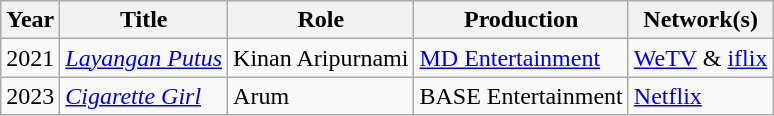<table class="wikitable sortable">
<tr>
<th>Year</th>
<th>Title</th>
<th>Role</th>
<th>Production</th>
<th>Network(s)</th>
</tr>
<tr>
<td>2021</td>
<td><em><a href='#'>Layangan Putus</a></em></td>
<td>Kinan Aripurnami</td>
<td><a href='#'>MD Entertainment</a></td>
<td><a href='#'>WeTV</a> & <a href='#'>iflix</a></td>
</tr>
<tr>
<td>2023</td>
<td><em><a href='#'>Cigarette Girl</a></em></td>
<td>Arum</td>
<td>BASE Entertainment</td>
<td><a href='#'>Netflix</a></td>
</tr>
</table>
